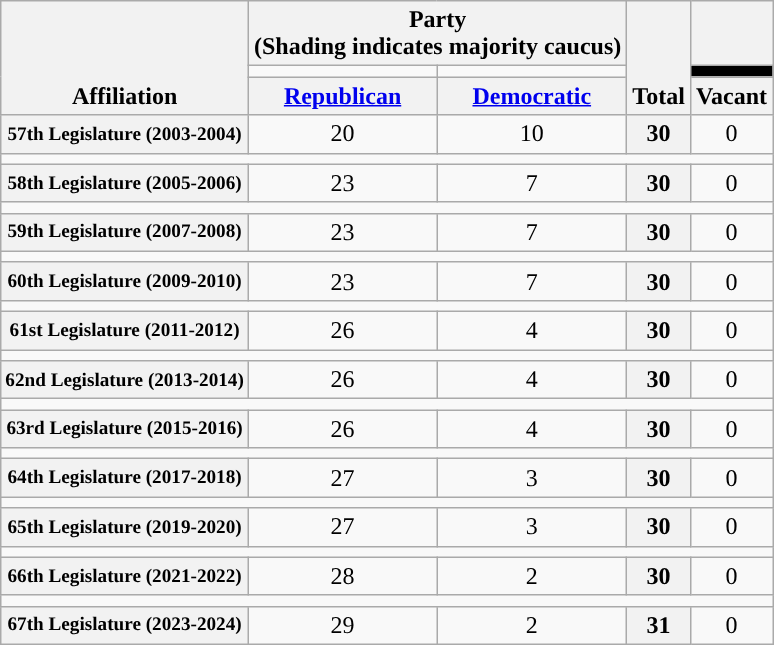<table class=wikitable style="text-align:center">
<tr style="vertical-align:bottom;">
<th rowspan=3>Affiliation</th>
<th colspan=2>Party <div>(Shading indicates majority caucus)</div></th>
<th rowspan=3>Total</th>
<th></th>
</tr>
<tr -style="height:5px">
<td style="background-color:"></td>
<td style="background-color:"></td>
<td style="background-color:black"></td>
</tr>
<tr>
<th><a href='#'>Republican</a></th>
<th><a href='#'>Democratic</a></th>
<th>Vacant</th>
</tr>
<tr>
<th nowrap style="font-size:80%">57th Legislature (2003-2004)</th>
<td>20</td>
<td>10</td>
<th>30</th>
<td>0</td>
</tr>
<tr>
<td colspan=5></td>
</tr>
<tr>
<th nowrap style="font-size:80%">58th Legislature (2005-2006)</th>
<td>23</td>
<td>7</td>
<th>30</th>
<td>0</td>
</tr>
<tr>
<td colspan=5></td>
</tr>
<tr>
<th nowrap style="font-size:80%">59th Legislature (2007-2008)</th>
<td>23</td>
<td>7</td>
<th>30</th>
<td>0</td>
</tr>
<tr>
<td colspan=5></td>
</tr>
<tr>
<th nowrap style="font-size:80%">60th Legislature (2009-2010)</th>
<td>23</td>
<td>7</td>
<th>30</th>
<td>0</td>
</tr>
<tr>
<td colspan=5></td>
</tr>
<tr>
<th nowrap style="font-size:80%">61st Legislature (2011-2012)</th>
<td>26</td>
<td>4</td>
<th>30</th>
<td>0</td>
</tr>
<tr>
<td colspan=5></td>
</tr>
<tr>
<th nowrap style="font-size:80%">62nd Legislature (2013-2014)</th>
<td>26</td>
<td>4</td>
<th>30</th>
<td>0</td>
</tr>
<tr>
<td colspan=5></td>
</tr>
<tr>
<th nowrap style="font-size:80%">63rd Legislature (2015-2016)</th>
<td>26</td>
<td>4</td>
<th>30</th>
<td>0</td>
</tr>
<tr>
<td colspan=5></td>
</tr>
<tr>
<th nowrap style="font-size:80%">64th Legislature (2017-2018)</th>
<td>27</td>
<td>3</td>
<th>30</th>
<td>0</td>
</tr>
<tr>
<td colspan=5></td>
</tr>
<tr>
<th nowrap style="font-size:80%">65th Legislature (2019-2020)</th>
<td>27</td>
<td>3</td>
<th>30</th>
<td>0</td>
</tr>
<tr>
<td colspan=5></td>
</tr>
<tr>
<th nowrap style="font-size:80%">66th Legislature (2021-2022)</th>
<td>28</td>
<td>2</td>
<th>30</th>
<td>0</td>
</tr>
<tr>
<td colspan=5></td>
</tr>
<tr>
<th nowrap style="font-size:80%">67th Legislature (2023-2024)</th>
<td>29</td>
<td>2</td>
<th>31</th>
<td>0</td>
</tr>
</table>
